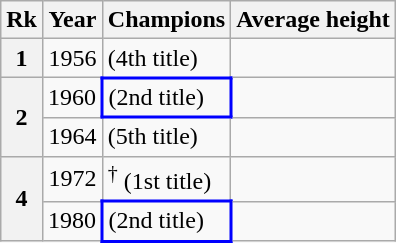<table class="wikitable sticky-header" style="text-align: center; margin-left: 1em; margin-right: 1em; display: inline-table;">
<tr>
<th scope="col">Rk</th>
<th scope="col">Year</th>
<th scope="col">Champions</th>
<th scope="col">Average height</th>
</tr>
<tr>
<th scope="row">1</th>
<td>1956</td>
<td style="text-align: left;"> (4th title)</td>
<td style="text-align: left;"><strong></strong></td>
</tr>
<tr>
<th scope="rowgroup" rowspan="2">2</th>
<td>1960</td>
<td style="border: 2px solid blue; text-align: left;"> (2nd title)</td>
<td style="text-align: left;"><strong></strong></td>
</tr>
<tr>
<td>1964</td>
<td style="text-align: left;"> (5th title)</td>
<td style="text-align: left;"><strong></strong></td>
</tr>
<tr>
<th scope="rowgroup" rowspan="2">4</th>
<td>1972</td>
<td style="text-align: left;"><em></em><sup>†</sup> (1st title)</td>
<td style="text-align: left;"><strong></strong></td>
</tr>
<tr>
<td>1980</td>
<td style="border: 2px solid blue; text-align: left;"> (2nd title)</td>
<td style="text-align: left;"><strong></strong></td>
</tr>
</table>
